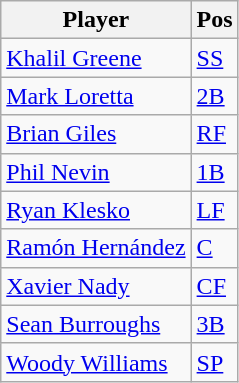<table class="wikitable">
<tr>
<th>Player</th>
<th>Pos</th>
</tr>
<tr>
<td><a href='#'>Khalil Greene</a></td>
<td><a href='#'>SS</a></td>
</tr>
<tr>
<td><a href='#'>Mark Loretta</a></td>
<td><a href='#'>2B</a></td>
</tr>
<tr>
<td><a href='#'>Brian Giles</a></td>
<td><a href='#'>RF</a></td>
</tr>
<tr>
<td><a href='#'>Phil Nevin</a></td>
<td><a href='#'>1B</a></td>
</tr>
<tr>
<td><a href='#'>Ryan Klesko</a></td>
<td><a href='#'>LF</a></td>
</tr>
<tr>
<td><a href='#'>Ramón Hernández</a></td>
<td><a href='#'>C</a></td>
</tr>
<tr>
<td><a href='#'>Xavier Nady</a></td>
<td><a href='#'>CF</a></td>
</tr>
<tr>
<td><a href='#'>Sean Burroughs</a></td>
<td><a href='#'>3B</a></td>
</tr>
<tr>
<td><a href='#'>Woody Williams</a></td>
<td><a href='#'>SP</a></td>
</tr>
</table>
